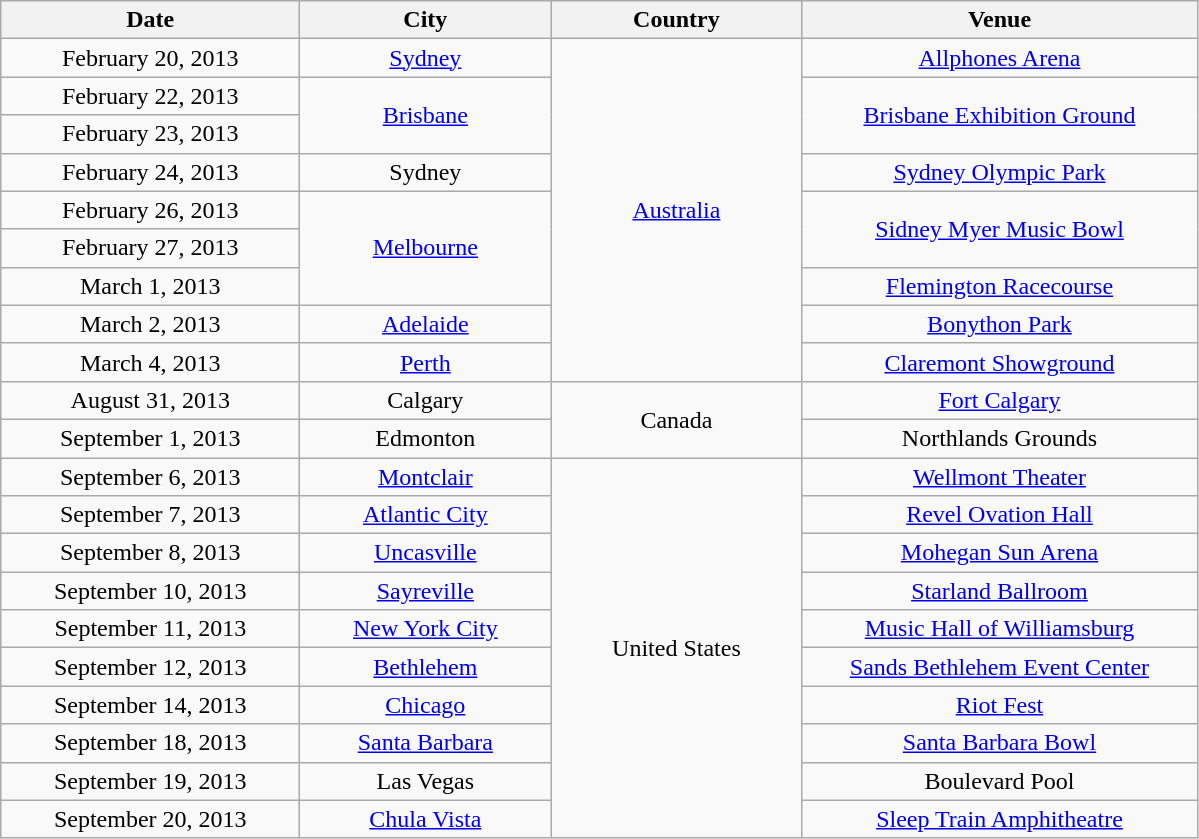<table class="wikitable plainrowheaders" style="text-align:center;">
<tr>
<th scope="col" style="width:12em;">Date</th>
<th scope="col" style="width:10em;">City</th>
<th scope="col" style="width:10em;">Country</th>
<th scope="col" style="width:16em;">Venue</th>
</tr>
<tr>
<td>February 20, 2013</td>
<td><a href='#'>Sydney</a></td>
<td rowspan="9"><a href='#'>Australia</a></td>
<td><a href='#'>Allphones Arena</a></td>
</tr>
<tr>
<td>February 22, 2013</td>
<td rowspan="2"><a href='#'>Brisbane</a></td>
<td rowspan="2"><a href='#'>Brisbane Exhibition Ground</a></td>
</tr>
<tr>
<td>February 23, 2013</td>
</tr>
<tr>
<td>February 24, 2013</td>
<td>Sydney</td>
<td><a href='#'>Sydney Olympic Park</a></td>
</tr>
<tr>
<td>February 26, 2013</td>
<td rowspan="3"><a href='#'>Melbourne</a></td>
<td rowspan="2"><a href='#'>Sidney Myer Music Bowl</a></td>
</tr>
<tr>
<td>February 27, 2013</td>
</tr>
<tr>
<td>March 1, 2013</td>
<td><a href='#'>Flemington Racecourse</a></td>
</tr>
<tr>
<td>March 2, 2013</td>
<td><a href='#'>Adelaide</a></td>
<td><a href='#'>Bonython Park</a></td>
</tr>
<tr>
<td>March 4, 2013</td>
<td><a href='#'>Perth</a></td>
<td><a href='#'>Claremont Showground</a></td>
</tr>
<tr>
<td>August 31, 2013</td>
<td>Calgary</td>
<td rowspan="2">Canada</td>
<td><a href='#'>Fort Calgary</a></td>
</tr>
<tr>
<td>September 1, 2013</td>
<td>Edmonton</td>
<td>Northlands Grounds</td>
</tr>
<tr>
<td>September 6, 2013</td>
<td><a href='#'>Montclair</a></td>
<td rowspan="10">United States</td>
<td><a href='#'>Wellmont Theater</a></td>
</tr>
<tr>
<td>September 7, 2013</td>
<td><a href='#'>Atlantic City</a></td>
<td><a href='#'>Revel Ovation Hall</a></td>
</tr>
<tr>
<td>September 8, 2013</td>
<td><a href='#'>Uncasville</a></td>
<td><a href='#'>Mohegan Sun Arena</a></td>
</tr>
<tr>
<td>September 10, 2013</td>
<td><a href='#'>Sayreville</a></td>
<td><a href='#'>Starland Ballroom</a></td>
</tr>
<tr>
<td>September 11, 2013</td>
<td><a href='#'>New York City</a></td>
<td><a href='#'>Music Hall of Williamsburg</a></td>
</tr>
<tr>
<td>September 12, 2013</td>
<td><a href='#'>Bethlehem</a></td>
<td><a href='#'>Sands Bethlehem Event Center</a></td>
</tr>
<tr>
<td>September 14, 2013</td>
<td><a href='#'>Chicago</a></td>
<td><a href='#'>Riot Fest</a></td>
</tr>
<tr>
<td>September 18, 2013</td>
<td><a href='#'>Santa Barbara</a></td>
<td><a href='#'>Santa Barbara Bowl</a></td>
</tr>
<tr>
<td>September 19, 2013</td>
<td>Las Vegas</td>
<td>Boulevard Pool</td>
</tr>
<tr>
<td>September 20, 2013</td>
<td><a href='#'>Chula Vista</a></td>
<td><a href='#'>Sleep Train Amphitheatre</a></td>
</tr>
</table>
